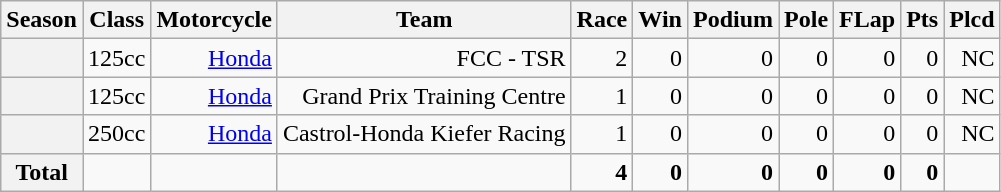<table class="wikitable" style=text-align:right>
<tr>
<th>Season</th>
<th>Class</th>
<th>Motorcycle</th>
<th>Team</th>
<th>Race</th>
<th>Win</th>
<th>Podium</th>
<th>Pole</th>
<th>FLap</th>
<th>Pts</th>
<th>Plcd</th>
</tr>
<tr>
<th></th>
<td>125cc</td>
<td><a href='#'>Honda</a></td>
<td>FCC - TSR</td>
<td>2</td>
<td>0</td>
<td>0</td>
<td>0</td>
<td>0</td>
<td>0</td>
<td>NC</td>
</tr>
<tr>
<th></th>
<td>125cc</td>
<td><a href='#'>Honda</a></td>
<td>Grand Prix Training Centre</td>
<td>1</td>
<td>0</td>
<td>0</td>
<td>0</td>
<td>0</td>
<td>0</td>
<td>NC</td>
</tr>
<tr>
<th></th>
<td>250cc</td>
<td><a href='#'>Honda</a></td>
<td>Castrol-Honda Kiefer Racing</td>
<td>1</td>
<td>0</td>
<td>0</td>
<td>0</td>
<td>0</td>
<td>0</td>
<td>NC</td>
</tr>
<tr>
<th>Total</th>
<td></td>
<td></td>
<td></td>
<td><strong>4</strong></td>
<td><strong>0</strong></td>
<td><strong>0</strong></td>
<td><strong>0</strong></td>
<td><strong>0</strong></td>
<td><strong>0</strong></td>
<td></td>
</tr>
</table>
